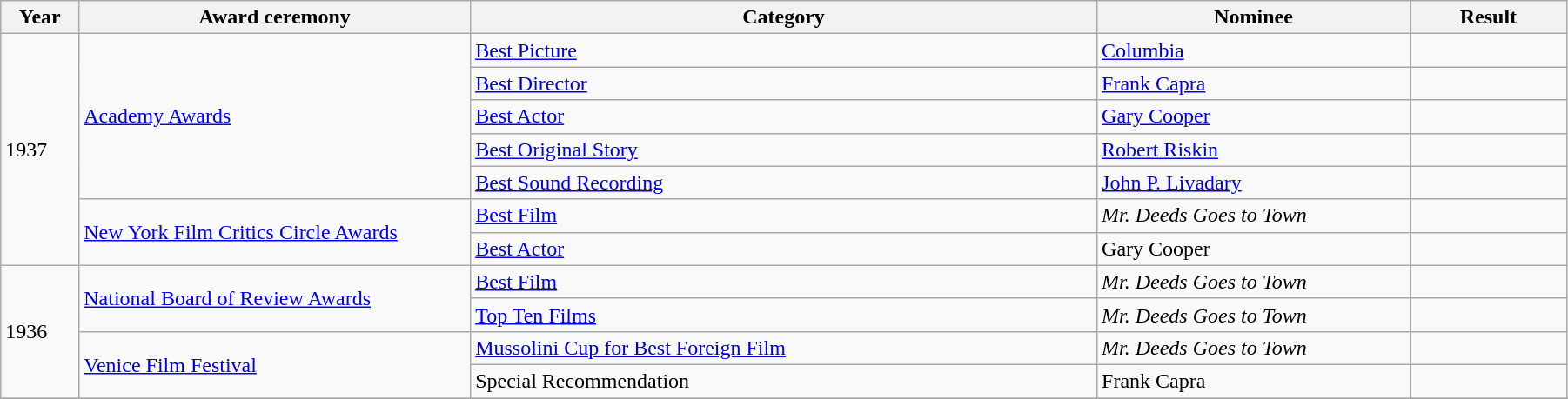<table class="wikitable" width="95%">
<tr>
<th width="5%">Year</th>
<th width="25%">Award ceremony</th>
<th width="40%">Category</th>
<th width="20%">Nominee</th>
<th width="10%">Result</th>
</tr>
<tr>
<td rowspan="7">1937</td>
<td rowspan="5"><a href='#'>Academy Awards</a></td>
<td><a href='#'>Best Picture</a></td>
<td><a href='#'>Columbia</a></td>
<td></td>
</tr>
<tr>
<td><a href='#'>Best Director</a></td>
<td><a href='#'>Frank Capra</a></td>
<td></td>
</tr>
<tr>
<td><a href='#'>Best Actor</a></td>
<td><a href='#'>Gary Cooper</a></td>
<td></td>
</tr>
<tr>
<td><a href='#'>Best Original Story</a></td>
<td><a href='#'>Robert Riskin</a></td>
<td></td>
</tr>
<tr>
<td><a href='#'>Best Sound Recording</a></td>
<td><a href='#'>John P. Livadary</a></td>
<td></td>
</tr>
<tr>
<td rowspan="2"><a href='#'>New York Film Critics Circle Awards</a></td>
<td><a href='#'>Best Film</a></td>
<td><em>Mr. Deeds Goes to Town</em></td>
<td></td>
</tr>
<tr>
<td><a href='#'>Best Actor</a></td>
<td>Gary Cooper</td>
<td></td>
</tr>
<tr>
<td rowspan="4">1936</td>
<td rowspan="2"><a href='#'>National Board of Review Awards</a></td>
<td><a href='#'>Best Film</a></td>
<td><em>Mr. Deeds Goes to Town</em></td>
<td></td>
</tr>
<tr>
<td><a href='#'>Top Ten Films</a></td>
<td><em>Mr. Deeds Goes to Town</em></td>
<td></td>
</tr>
<tr>
<td rowspan="2"><a href='#'>Venice Film Festival</a></td>
<td><a href='#'>Mussolini Cup for Best Foreign Film</a></td>
<td><em>Mr. Deeds Goes to Town</em></td>
<td></td>
</tr>
<tr>
<td>Special Recommendation</td>
<td>Frank Capra</td>
<td></td>
</tr>
<tr>
</tr>
</table>
